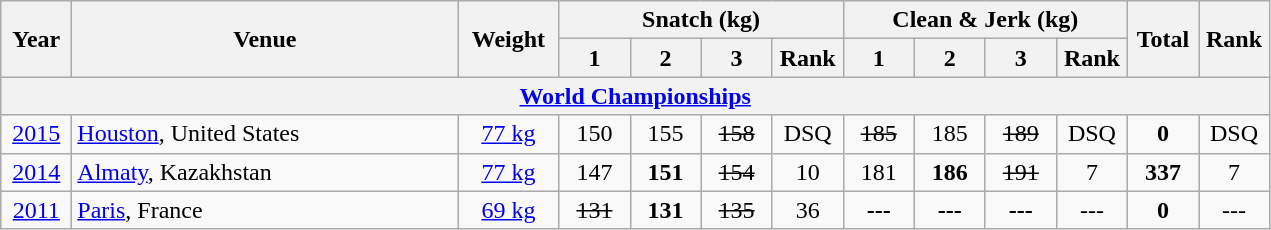<table class = "wikitable" style="text-align:center;">
<tr>
<th rowspan=2 width=40>Year</th>
<th rowspan=2 width=250>Venue</th>
<th rowspan=2 width=60>Weight</th>
<th colspan=4>Snatch (kg)</th>
<th colspan=4>Clean & Jerk (kg)</th>
<th rowspan=2 width=40>Total</th>
<th rowspan=2 width=40>Rank</th>
</tr>
<tr>
<th width=40>1</th>
<th width=40>2</th>
<th width=40>3</th>
<th width=40>Rank</th>
<th width=40>1</th>
<th width=40>2</th>
<th width=40>3</th>
<th width=40>Rank</th>
</tr>
<tr>
<th colspan=13><a href='#'>World Championships</a></th>
</tr>
<tr>
<td><a href='#'>2015</a></td>
<td align=left> <a href='#'>Houston</a>, United States</td>
<td><a href='#'>77 kg</a></td>
<td>150</td>
<td>155</td>
<td><s>158</s></td>
<td>DSQ</td>
<td><s>185</s></td>
<td>185</td>
<td><s>189</s></td>
<td>DSQ</td>
<td><strong>0</strong></td>
<td>DSQ</td>
</tr>
<tr>
<td><a href='#'>2014</a></td>
<td align=left> <a href='#'>Almaty</a>, Kazakhstan</td>
<td><a href='#'>77 kg</a></td>
<td>147</td>
<td><strong>151</strong></td>
<td><s>154</s></td>
<td>10</td>
<td>181</td>
<td><strong>186</strong></td>
<td><s>191</s></td>
<td>7</td>
<td><strong>337</strong></td>
<td>7</td>
</tr>
<tr>
<td><a href='#'>2011</a></td>
<td align=left> <a href='#'>Paris</a>, France</td>
<td><a href='#'>69 kg</a></td>
<td><s>131</s></td>
<td><strong>131</strong></td>
<td><s>135</s></td>
<td>36</td>
<td><strong>---</strong></td>
<td><strong>---</strong></td>
<td><strong>---</strong></td>
<td>---</td>
<td><strong>0</strong></td>
<td>---</td>
</tr>
</table>
